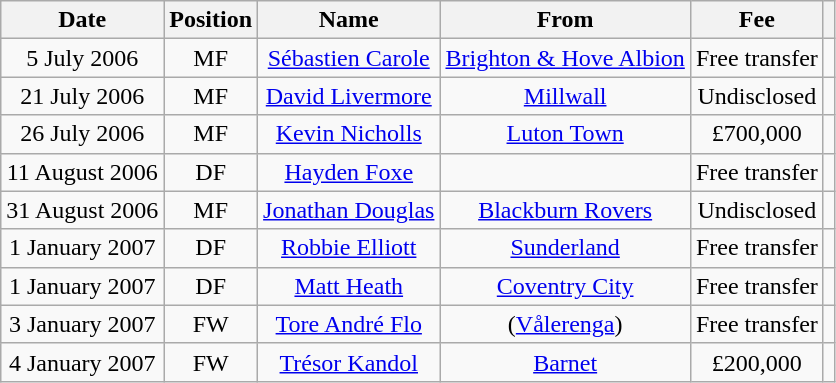<table class="wikitable" style="text-align:center;">
<tr>
<th>Date</th>
<th>Position</th>
<th>Name</th>
<th>From</th>
<th>Fee</th>
<th></th>
</tr>
<tr>
<td>5 July 2006</td>
<td>MF</td>
<td><a href='#'>Sébastien Carole</a></td>
<td><a href='#'>Brighton & Hove Albion</a></td>
<td>Free transfer</td>
<td></td>
</tr>
<tr>
<td>21 July 2006</td>
<td>MF</td>
<td><a href='#'>David Livermore</a></td>
<td><a href='#'>Millwall</a></td>
<td>Undisclosed</td>
<td></td>
</tr>
<tr>
<td>26 July 2006</td>
<td>MF</td>
<td><a href='#'>Kevin Nicholls</a></td>
<td><a href='#'>Luton Town</a></td>
<td>£700,000</td>
<td></td>
</tr>
<tr>
<td>11 August 2006</td>
<td>DF</td>
<td><a href='#'>Hayden Foxe</a></td>
<td></td>
<td>Free transfer</td>
<td></td>
</tr>
<tr>
<td>31 August 2006</td>
<td>MF</td>
<td><a href='#'>Jonathan Douglas</a></td>
<td><a href='#'>Blackburn Rovers</a></td>
<td>Undisclosed</td>
<td></td>
</tr>
<tr>
<td>1 January 2007</td>
<td>DF</td>
<td><a href='#'>Robbie Elliott</a></td>
<td><a href='#'>Sunderland</a></td>
<td>Free transfer</td>
<td></td>
</tr>
<tr>
<td>1 January 2007</td>
<td>DF</td>
<td><a href='#'>Matt Heath</a></td>
<td><a href='#'>Coventry City</a></td>
<td>Free transfer</td>
<td></td>
</tr>
<tr>
<td>3 January 2007</td>
<td>FW</td>
<td><a href='#'>Tore André Flo</a></td>
<td>(<a href='#'>Vålerenga</a>)</td>
<td>Free transfer</td>
<td></td>
</tr>
<tr>
<td>4 January 2007</td>
<td>FW</td>
<td><a href='#'>Trésor Kandol</a></td>
<td><a href='#'>Barnet</a></td>
<td>£200,000</td>
<td></td>
</tr>
</table>
